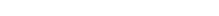<table style="width:22%; text-align:center;">
<tr style="color:white;">
<td style="background:"><strong>4</strong></td>
<td style="background:"><strong>4</strong></td>
</tr>
</table>
